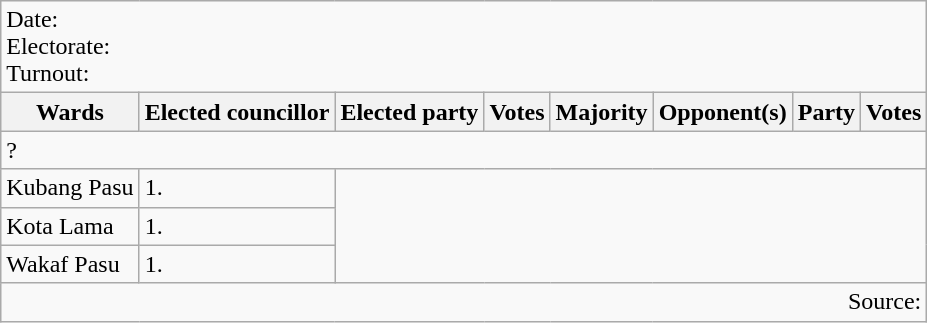<table class=wikitable>
<tr>
<td colspan=8>Date: <br>Electorate: <br>Turnout:</td>
</tr>
<tr>
<th>Wards</th>
<th>Elected councillor</th>
<th>Elected party</th>
<th>Votes</th>
<th>Majority</th>
<th>Opponent(s)</th>
<th>Party</th>
<th>Votes</th>
</tr>
<tr>
<td colspan=8>? </td>
</tr>
<tr>
<td>Kubang Pasu</td>
<td>1.</td>
</tr>
<tr>
<td>Kota Lama</td>
<td>1.</td>
</tr>
<tr>
<td>Wakaf Pasu</td>
<td>1.</td>
</tr>
<tr>
<td colspan=8 align=right>Source:</td>
</tr>
</table>
